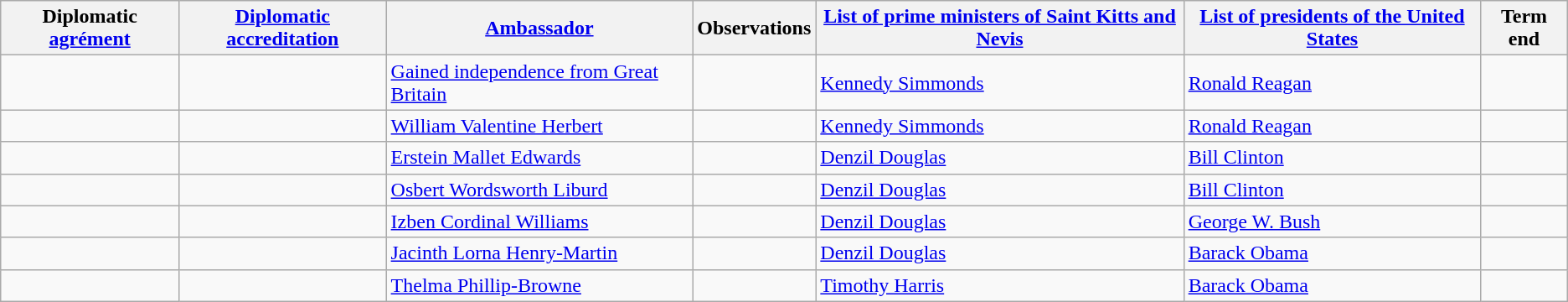<table class="wikitable sortable">
<tr>
<th>Diplomatic <a href='#'>agrément</a></th>
<th><a href='#'>Diplomatic accreditation</a></th>
<th><a href='#'>Ambassador</a></th>
<th>Observations</th>
<th><a href='#'>List of prime ministers of Saint Kitts and Nevis</a></th>
<th><a href='#'>List of presidents of the United States</a></th>
<th>Term end</th>
</tr>
<tr>
<td></td>
<td></td>
<td><a href='#'>Gained independence from Great Britain</a></td>
<td></td>
<td><a href='#'>Kennedy Simmonds</a></td>
<td><a href='#'>Ronald Reagan</a></td>
<td></td>
</tr>
<tr>
<td></td>
<td></td>
<td><a href='#'>William Valentine Herbert</a></td>
<td></td>
<td><a href='#'>Kennedy Simmonds</a></td>
<td><a href='#'>Ronald Reagan</a></td>
<td></td>
</tr>
<tr>
<td></td>
<td></td>
<td><a href='#'>Erstein Mallet Edwards</a></td>
<td></td>
<td><a href='#'>Denzil Douglas</a></td>
<td><a href='#'>Bill Clinton</a></td>
<td></td>
</tr>
<tr>
<td></td>
<td></td>
<td><a href='#'>Osbert Wordsworth Liburd</a></td>
<td></td>
<td><a href='#'>Denzil Douglas</a></td>
<td><a href='#'>Bill Clinton</a></td>
<td></td>
</tr>
<tr>
<td></td>
<td></td>
<td><a href='#'>Izben Cordinal Williams</a></td>
<td></td>
<td><a href='#'>Denzil Douglas</a></td>
<td><a href='#'>George W. Bush</a></td>
<td></td>
</tr>
<tr>
<td></td>
<td></td>
<td><a href='#'>Jacinth Lorna Henry-Martin</a></td>
<td></td>
<td><a href='#'>Denzil Douglas</a></td>
<td><a href='#'>Barack Obama</a></td>
<td></td>
</tr>
<tr>
<td></td>
<td></td>
<td><a href='#'>Thelma Phillip-Browne</a></td>
<td></td>
<td><a href='#'>Timothy Harris</a></td>
<td><a href='#'>Barack Obama</a></td>
<td></td>
</tr>
</table>
